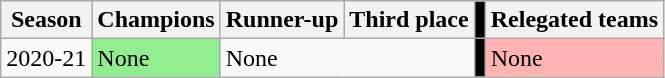<table class="wikitable" style="text-align:left;">
<tr>
<th>Season</th>
<th>Champions</th>
<th>Runner-up</th>
<th>Third place</th>
<th style="background:Black"></th>
<th colspan=3>Relegated teams</th>
</tr>
<tr>
<td align="center">2020-21</td>
<td style="background:#90EE90">None</td>
<td colspan=2>None</td>
<td style="background:Black"></td>
<td colspan=3 style="background:#ffb3b3">None</td>
</tr>
</table>
